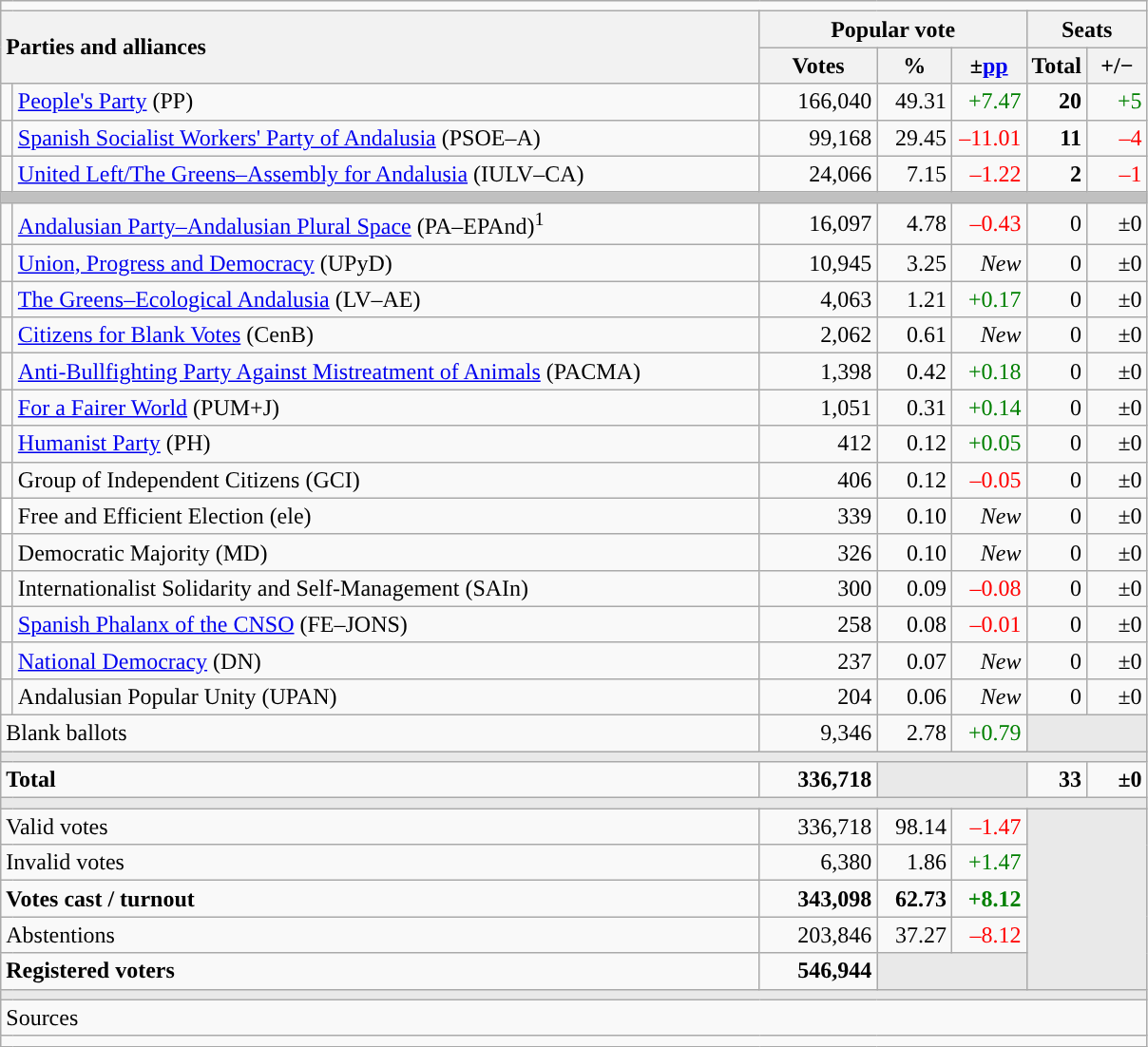<table class="wikitable" style="text-align:right;">
<tr>
<td colspan="7"></td>
</tr>
<tr>
<th style="text-align:left;" rowspan="2" colspan="2" width="525">Parties and alliances</th>
<th colspan="3">Popular vote</th>
<th colspan="2">Seats</th>
</tr>
<tr>
<th width="75">Votes</th>
<th width="45">%</th>
<th width="45">±<a href='#'>pp</a></th>
<th width="35">Total</th>
<th width="35">+/−</th>
</tr>
<tr>
<td width="1" style="color:inherit;background:"></td>
<td align="left"><a href='#'>People's Party</a> (PP)</td>
<td>166,040</td>
<td>49.31</td>
<td style="color:green;">+7.47</td>
<td><strong>20</strong></td>
<td style="color:green;">+5</td>
</tr>
<tr>
<td style="color:inherit;background:"></td>
<td align="left"><a href='#'>Spanish Socialist Workers' Party of Andalusia</a> (PSOE–A)</td>
<td>99,168</td>
<td>29.45</td>
<td style="color:red;">–11.01</td>
<td><strong>11</strong></td>
<td style="color:red;">–4</td>
</tr>
<tr>
<td style="color:inherit;background:"></td>
<td align="left"><a href='#'>United Left/The Greens–Assembly for Andalusia</a> (IULV–CA)</td>
<td>24,066</td>
<td>7.15</td>
<td style="color:red;">–1.22</td>
<td><strong>2</strong></td>
<td style="color:red;">–1</td>
</tr>
<tr>
<td colspan="7" bgcolor="#C0C0C0"></td>
</tr>
<tr>
<td style="color:inherit;background:"></td>
<td align="left"><a href='#'>Andalusian Party–Andalusian Plural Space</a> (PA–EPAnd)<sup>1</sup></td>
<td>16,097</td>
<td>4.78</td>
<td style="color:red;">–0.43</td>
<td>0</td>
<td>±0</td>
</tr>
<tr>
<td style="color:inherit;background:"></td>
<td align="left"><a href='#'>Union, Progress and Democracy</a> (UPyD)</td>
<td>10,945</td>
<td>3.25</td>
<td><em>New</em></td>
<td>0</td>
<td>±0</td>
</tr>
<tr>
<td style="color:inherit;background:"></td>
<td align="left"><a href='#'>The Greens–Ecological Andalusia</a> (LV–AE)</td>
<td>4,063</td>
<td>1.21</td>
<td style="color:green;">+0.17</td>
<td>0</td>
<td>±0</td>
</tr>
<tr>
<td style="color:inherit;background:"></td>
<td align="left"><a href='#'>Citizens for Blank Votes</a> (CenB)</td>
<td>2,062</td>
<td>0.61</td>
<td><em>New</em></td>
<td>0</td>
<td>±0</td>
</tr>
<tr>
<td style="color:inherit;background:"></td>
<td align="left"><a href='#'>Anti-Bullfighting Party Against Mistreatment of Animals</a> (PACMA)</td>
<td>1,398</td>
<td>0.42</td>
<td style="color:green;">+0.18</td>
<td>0</td>
<td>±0</td>
</tr>
<tr>
<td style="color:inherit;background:"></td>
<td align="left"><a href='#'>For a Fairer World</a> (PUM+J)</td>
<td>1,051</td>
<td>0.31</td>
<td style="color:green;">+0.14</td>
<td>0</td>
<td>±0</td>
</tr>
<tr>
<td style="color:inherit;background:"></td>
<td align="left"><a href='#'>Humanist Party</a> (PH)</td>
<td>412</td>
<td>0.12</td>
<td style="color:green;">+0.05</td>
<td>0</td>
<td>±0</td>
</tr>
<tr>
<td style="color:inherit;background:"></td>
<td align="left">Group of Independent Citizens (GCI)</td>
<td>406</td>
<td>0.12</td>
<td style="color:red;">–0.05</td>
<td>0</td>
<td>±0</td>
</tr>
<tr>
<td bgcolor="white"></td>
<td align="left">Free and Efficient Election (ele)</td>
<td>339</td>
<td>0.10</td>
<td><em>New</em></td>
<td>0</td>
<td>±0</td>
</tr>
<tr>
<td style="color:inherit;background:"></td>
<td align="left">Democratic Majority (MD)</td>
<td>326</td>
<td>0.10</td>
<td><em>New</em></td>
<td>0</td>
<td>±0</td>
</tr>
<tr>
<td style="color:inherit;background:"></td>
<td align="left">Internationalist Solidarity and Self-Management (SAIn)</td>
<td>300</td>
<td>0.09</td>
<td style="color:red;">–0.08</td>
<td>0</td>
<td>±0</td>
</tr>
<tr>
<td style="color:inherit;background:"></td>
<td align="left"><a href='#'>Spanish Phalanx of the CNSO</a> (FE–JONS)</td>
<td>258</td>
<td>0.08</td>
<td style="color:red;">–0.01</td>
<td>0</td>
<td>±0</td>
</tr>
<tr>
<td style="color:inherit;background:"></td>
<td align="left"><a href='#'>National Democracy</a> (DN)</td>
<td>237</td>
<td>0.07</td>
<td><em>New</em></td>
<td>0</td>
<td>±0</td>
</tr>
<tr>
<td style="color:inherit;background:"></td>
<td align="left">Andalusian Popular Unity (UPAN)</td>
<td>204</td>
<td>0.06</td>
<td><em>New</em></td>
<td>0</td>
<td>±0</td>
</tr>
<tr>
<td align="left" colspan="2">Blank ballots</td>
<td>9,346</td>
<td>2.78</td>
<td style="color:green;">+0.79</td>
<td bgcolor="#E9E9E9" colspan="2"></td>
</tr>
<tr>
<td colspan="7" bgcolor="#E9E9E9"></td>
</tr>
<tr style="font-weight:bold;">
<td align="left" colspan="2">Total</td>
<td>336,718</td>
<td bgcolor="#E9E9E9" colspan="2"></td>
<td>33</td>
<td>±0</td>
</tr>
<tr>
<td colspan="7" bgcolor="#E9E9E9"></td>
</tr>
<tr>
<td align="left" colspan="2">Valid votes</td>
<td>336,718</td>
<td>98.14</td>
<td style="color:red;">–1.47</td>
<td bgcolor="#E9E9E9" colspan="2" rowspan="5"></td>
</tr>
<tr>
<td align="left" colspan="2">Invalid votes</td>
<td>6,380</td>
<td>1.86</td>
<td style="color:green;">+1.47</td>
</tr>
<tr style="font-weight:bold;">
<td align="left" colspan="2">Votes cast / turnout</td>
<td>343,098</td>
<td>62.73</td>
<td style="color:green;">+8.12</td>
</tr>
<tr>
<td align="left" colspan="2">Abstentions</td>
<td>203,846</td>
<td>37.27</td>
<td style="color:red;">–8.12</td>
</tr>
<tr style="font-weight:bold;">
<td align="left" colspan="2">Registered voters</td>
<td>546,944</td>
<td bgcolor="#E9E9E9" colspan="2"></td>
</tr>
<tr>
<td colspan="7" bgcolor="#E9E9E9"></td>
</tr>
<tr>
<td align="left" colspan="7">Sources</td>
</tr>
<tr>
<td colspan="7" style="text-align:left; max-width:790px;"></td>
</tr>
</table>
